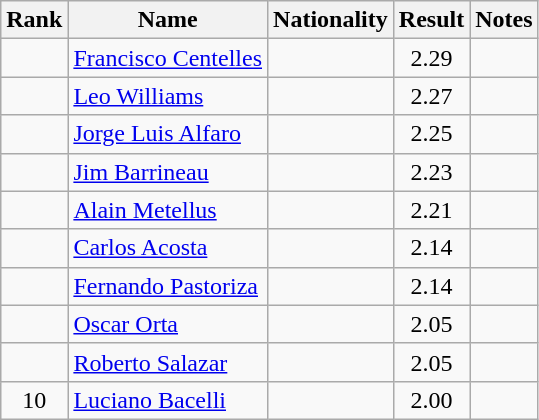<table class="wikitable sortable" style="text-align:center">
<tr>
<th>Rank</th>
<th>Name</th>
<th>Nationality</th>
<th>Result</th>
<th>Notes</th>
</tr>
<tr>
<td></td>
<td align=left><a href='#'>Francisco Centelles</a></td>
<td align=left></td>
<td>2.29</td>
<td></td>
</tr>
<tr>
<td></td>
<td align=left><a href='#'>Leo Williams</a></td>
<td align=left></td>
<td>2.27</td>
<td></td>
</tr>
<tr>
<td></td>
<td align=left><a href='#'>Jorge Luis Alfaro</a></td>
<td align=left></td>
<td>2.25</td>
<td></td>
</tr>
<tr>
<td></td>
<td align=left><a href='#'>Jim Barrineau</a></td>
<td align=left></td>
<td>2.23</td>
<td></td>
</tr>
<tr>
<td></td>
<td align=left><a href='#'>Alain Metellus</a></td>
<td align=left></td>
<td>2.21</td>
<td></td>
</tr>
<tr>
<td></td>
<td align=left><a href='#'>Carlos Acosta</a></td>
<td align=left></td>
<td>2.14</td>
<td></td>
</tr>
<tr>
<td></td>
<td align=left><a href='#'>Fernando Pastoriza</a></td>
<td align=left></td>
<td>2.14</td>
<td></td>
</tr>
<tr>
<td></td>
<td align=left><a href='#'>Oscar Orta</a></td>
<td align=left></td>
<td>2.05</td>
<td></td>
</tr>
<tr>
<td></td>
<td align=left><a href='#'>Roberto Salazar</a></td>
<td align=left></td>
<td>2.05</td>
<td></td>
</tr>
<tr>
<td>10</td>
<td align=left><a href='#'>Luciano Bacelli</a></td>
<td align=left></td>
<td>2.00</td>
<td></td>
</tr>
</table>
